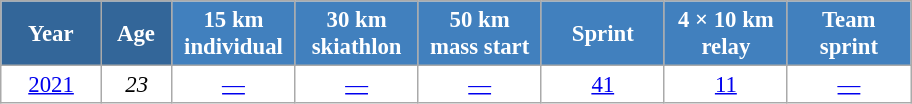<table class="wikitable" style="font-size:95%; text-align:center; border:grey solid 1px; border-collapse:collapse; background:#ffffff;">
<tr>
<th style="background-color:#369; color:white; width:60px;"> Year </th>
<th style="background-color:#369; color:white; width:40px;"> Age </th>
<th style="background-color:#4180be; color:white; width:75px;"> 15 km <br> individual </th>
<th style="background-color:#4180be; color:white; width:75px;"> 30 km <br> skiathlon </th>
<th style="background-color:#4180be; color:white; width:75px;"> 50 km <br> mass start </th>
<th style="background-color:#4180be; color:white; width:75px;"> Sprint </th>
<th style="background-color:#4180be; color:white; width:75px;"> 4 × 10 km <br> relay </th>
<th style="background-color:#4180be; color:white; width:75px;"> Team <br> sprint </th>
</tr>
<tr>
<td><a href='#'>2021</a></td>
<td><em>23</em></td>
<td><a href='#'>—</a></td>
<td><a href='#'>—</a></td>
<td><a href='#'>—</a></td>
<td><a href='#'>41</a></td>
<td><a href='#'>11</a></td>
<td><a href='#'>—</a></td>
</tr>
</table>
